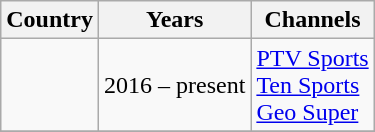<table class="wikitable">
<tr>
<th>Country</th>
<th>Years</th>
<th>Channels</th>
</tr>
<tr>
<td></td>
<td>2016 – present</td>
<td><a href='#'>PTV Sports</a> <br><a href='#'>Ten Sports</a> <br><a href='#'>Geo Super</a></td>
</tr>
<tr>
</tr>
</table>
